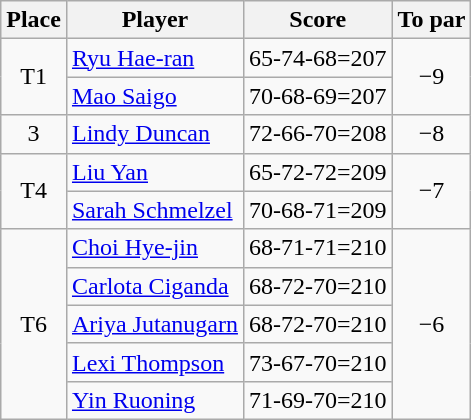<table class="wikitable">
<tr>
<th>Place</th>
<th>Player</th>
<th>Score</th>
<th>To par</th>
</tr>
<tr>
<td rowspan=2 align=center>T1</td>
<td> <a href='#'>Ryu Hae-ran</a></td>
<td>65-74-68=207</td>
<td rowspan=2  align=center>−9</td>
</tr>
<tr>
<td> <a href='#'>Mao Saigo</a></td>
<td>70-68-69=207</td>
</tr>
<tr>
<td align=center>3</td>
<td> <a href='#'>Lindy Duncan</a></td>
<td>72-66-70=208</td>
<td align=center>−8</td>
</tr>
<tr>
<td rowspan=2 align=center>T4</td>
<td> <a href='#'>Liu Yan</a></td>
<td>65-72-72=209</td>
<td rowspan=2  align=center>−7</td>
</tr>
<tr>
<td> <a href='#'>Sarah Schmelzel</a></td>
<td>70-68-71=209</td>
</tr>
<tr>
<td rowspan=5 align=center>T6</td>
<td> <a href='#'>Choi Hye-jin</a></td>
<td>68-71-71=210</td>
<td rowspan=5  align=center>−6</td>
</tr>
<tr>
<td> <a href='#'>Carlota Ciganda</a></td>
<td>68-72-70=210</td>
</tr>
<tr>
<td> <a href='#'>Ariya Jutanugarn</a></td>
<td>68-72-70=210</td>
</tr>
<tr>
<td> <a href='#'>Lexi Thompson</a></td>
<td>73-67-70=210</td>
</tr>
<tr>
<td> <a href='#'>Yin Ruoning</a></td>
<td>71-69-70=210</td>
</tr>
</table>
